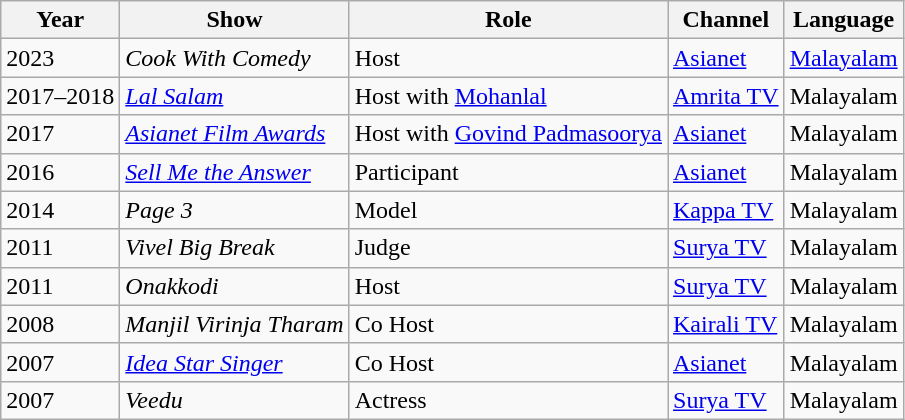<table class="wikitable">
<tr>
<th>Year</th>
<th>Show</th>
<th>Role</th>
<th>Channel</th>
<th>Language</th>
</tr>
<tr>
<td>2023</td>
<td><em>Cook With Comedy</em></td>
<td>Host</td>
<td><a href='#'>Asianet</a></td>
<td><a href='#'>Malayalam</a></td>
</tr>
<tr>
<td>2017–2018</td>
<td><em><a href='#'>Lal Salam</a></em></td>
<td>Host with <a href='#'>Mohanlal</a></td>
<td><a href='#'>Amrita TV</a></td>
<td>Malayalam</td>
</tr>
<tr>
<td>2017</td>
<td><em><a href='#'>Asianet Film Awards</a></em></td>
<td>Host with <a href='#'>Govind Padmasoorya</a></td>
<td><a href='#'>Asianet</a></td>
<td>Malayalam</td>
</tr>
<tr>
<td>2016</td>
<td><em><a href='#'>Sell Me the Answer</a></em></td>
<td>Participant</td>
<td><a href='#'>Asianet</a></td>
<td>Malayalam</td>
</tr>
<tr>
<td>2014</td>
<td><em>Page 3</em></td>
<td>Model</td>
<td><a href='#'>Kappa TV</a></td>
<td>Malayalam</td>
</tr>
<tr>
<td>2011</td>
<td><em>Vivel Big Break</em></td>
<td>Judge</td>
<td><a href='#'>Surya TV</a></td>
<td>Malayalam</td>
</tr>
<tr>
<td>2011</td>
<td><em>Onakkodi</em></td>
<td>Host</td>
<td><a href='#'>Surya TV</a></td>
<td>Malayalam</td>
</tr>
<tr>
<td>2008</td>
<td><em>Manjil Virinja Tharam</em></td>
<td>Co Host</td>
<td><a href='#'>Kairali TV</a></td>
<td>Malayalam</td>
</tr>
<tr>
<td>2007</td>
<td><em><a href='#'>Idea Star Singer</a></em></td>
<td>Co Host</td>
<td><a href='#'>Asianet</a></td>
<td>Malayalam</td>
</tr>
<tr>
<td>2007</td>
<td><em>Veedu</em></td>
<td>Actress</td>
<td><a href='#'>Surya TV</a></td>
<td>Malayalam</td>
</tr>
</table>
